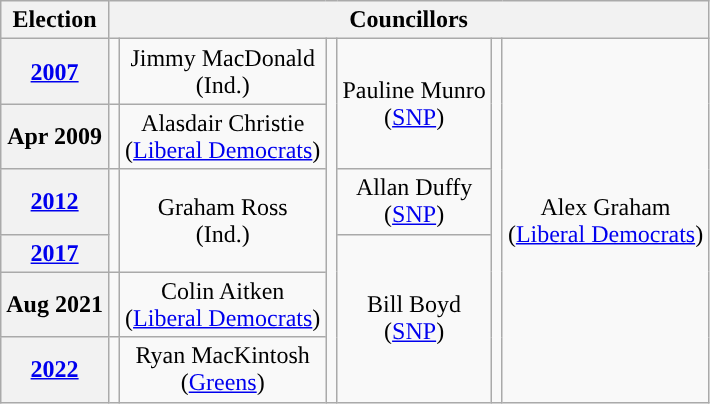<table class="wikitable" style="text-align:center">
<tr>
<th>Election</th>
<th colspan=8>Councillors</th>
</tr>
<tr>
<th><a href='#'>2007</a></th>
<td rowspan=1; style="background-color: "></td>
<td rowspan=1>Jimmy MacDonald<br>(Ind.)</td>
<td rowspan=6; style="background-color: "></td>
<td rowspan=2>Pauline Munro<br>(<a href='#'>SNP</a>)</td>
<td rowspan=6; style="background-color: "></td>
<td rowspan=6>Alex Graham<br>(<a href='#'>Liberal Democrats</a>)</td>
</tr>
<tr>
<th>Apr 2009</th>
<td rowspan=1; style="background-color: "></td>
<td rowspan=1>Alasdair Christie<br>(<a href='#'>Liberal Democrats</a>)</td>
</tr>
<tr>
<th><a href='#'>2012</a></th>
<td rowspan=2; style="background-color: "></td>
<td rowspan=2>Graham Ross<br>(Ind.)</td>
<td rowspan=1>Allan Duffy<br>(<a href='#'>SNP</a>)</td>
</tr>
<tr>
<th><a href='#'>2017</a></th>
<td rowspan=5>Bill Boyd<br>(<a href='#'>SNP</a>)</td>
</tr>
<tr>
<th>Aug 2021</th>
<td rowspan=1; style="background-color: "></td>
<td rowspan=1>Colin Aitken<br>(<a href='#'>Liberal Democrats</a>)</td>
</tr>
<tr>
<th><a href='#'>2022</a></th>
<td rowspan=1; style="background-color: "></td>
<td rowspan=1>Ryan MacKintosh<br>(<a href='#'>Greens</a>)</td>
</tr>
</table>
